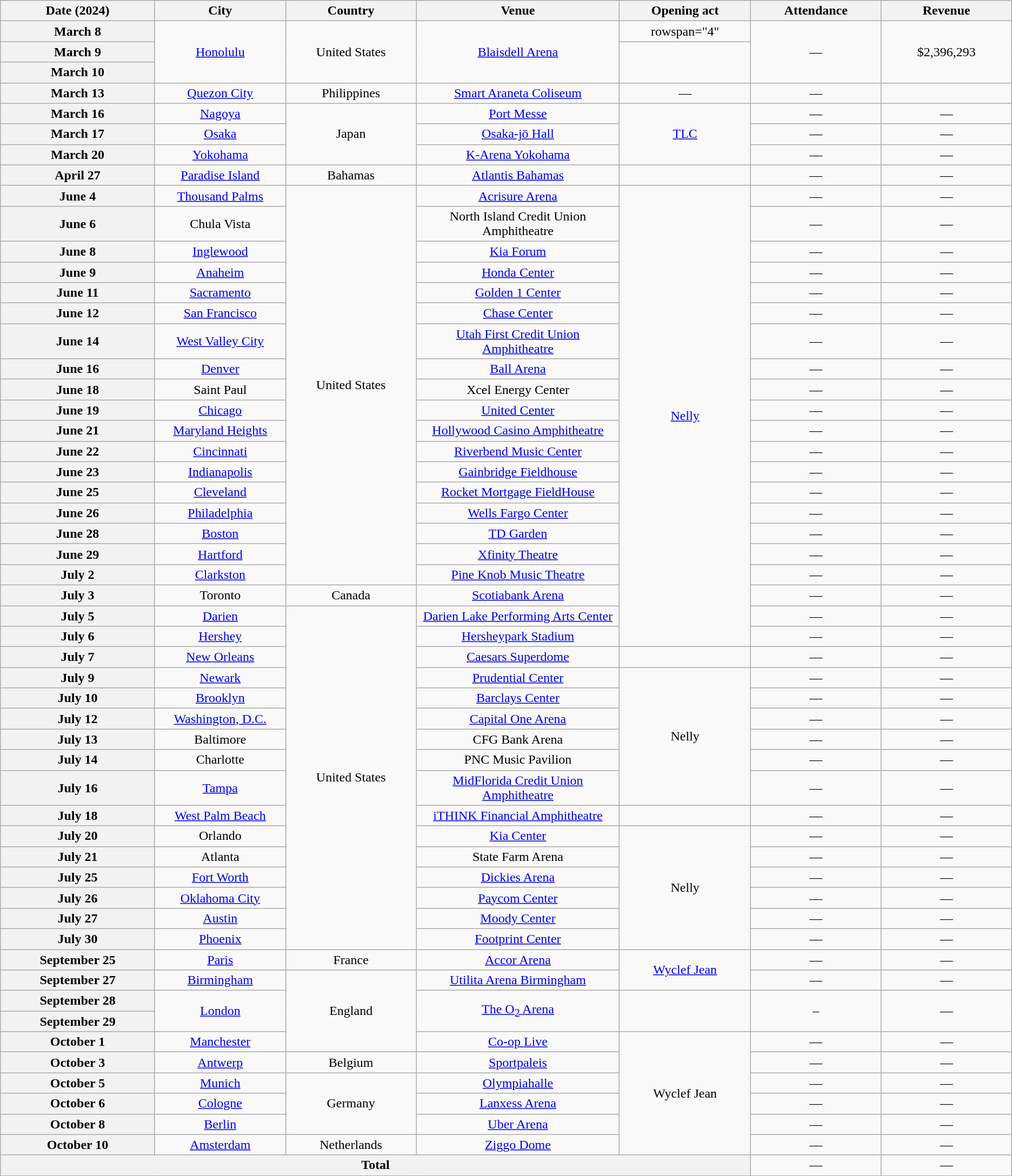<table class="wikitable sortable plainrowheaders" style="text-align:center;">
<tr>
<th scope="col" style="width:12em;">Date (2024)</th>
<th scope="col" style="width:10em;">City</th>
<th scope="col" style="width:10em;">Country</th>
<th scope="col" style="width:16em;">Venue</th>
<th scope="col" style="width:10em;">Opening act</th>
<th scope="col" style="width:10em;">Attendance</th>
<th scope="col" style="width:10em;">Revenue</th>
</tr>
<tr>
<th scope="row" style="text-align:center;">March 8</th>
<td rowspan="3"><a href='#'>Honolulu</a></td>
<td rowspan="3">United States</td>
<td rowspan="3"><a href='#'>Blaisdell Arena</a></td>
<td>rowspan="4" </td>
<td rowspan="3">—</td>
<td rowspan="3">$2,396,293</td>
</tr>
<tr>
<th scope="row" style="text-align:center;">March 9</th>
</tr>
<tr>
<th scope="row" style="text-align:center;">March 10</th>
</tr>
<tr>
<th scope="row" style="text-align:center;">March 13</th>
<td><a href='#'>Quezon City</a></td>
<td>Philippines</td>
<td><a href='#'>Smart Araneta Coliseum</a></td>
<td>—</td>
<td>—</td>
</tr>
<tr>
<th scope="row" style="text-align:center;">March 16</th>
<td><a href='#'>Nagoya</a></td>
<td rowspan="3">Japan</td>
<td><a href='#'>Port Messe</a></td>
<td rowspan="3"><a href='#'>TLC</a></td>
<td>—</td>
<td>—</td>
</tr>
<tr>
<th scope="row" style="text-align:center;">March 17</th>
<td><a href='#'>Osaka</a></td>
<td><a href='#'>Osaka-jō Hall</a></td>
<td>—</td>
<td>—</td>
</tr>
<tr>
<th scope="row" style="text-align:center;">March 20</th>
<td><a href='#'>Yokohama</a></td>
<td><a href='#'>K-Arena Yokohama</a></td>
<td>—</td>
<td>—</td>
</tr>
<tr>
<th scope="row" style="text-align:center;">April 27</th>
<td><a href='#'>Paradise Island</a></td>
<td>Bahamas</td>
<td><a href='#'>Atlantis Bahamas</a></td>
<td></td>
<td>—</td>
<td>—</td>
</tr>
<tr>
<th scope="row" style="text-align:center;">June 4</th>
<td><a href='#'>Thousand Palms</a></td>
<td rowspan="18">United States</td>
<td><a href='#'>Acrisure Arena</a></td>
<td rowspan="21"><a href='#'>Nelly</a></td>
<td>—</td>
<td>—</td>
</tr>
<tr>
<th scope="row" style="text-align:center;">June 6</th>
<td>Chula Vista</td>
<td>North Island Credit Union Amphitheatre</td>
<td>—</td>
<td>—</td>
</tr>
<tr>
<th scope="row" style="text-align:center;">June 8</th>
<td><a href='#'>Inglewood</a></td>
<td><a href='#'>Kia Forum</a></td>
<td>—</td>
<td>—</td>
</tr>
<tr>
<th scope="row" style="text-align:center;">June 9</th>
<td><a href='#'>Anaheim</a></td>
<td><a href='#'>Honda Center</a></td>
<td>—</td>
<td>—</td>
</tr>
<tr>
<th scope="row" style="text-align:center;">June 11</th>
<td><a href='#'>Sacramento</a></td>
<td><a href='#'>Golden 1 Center</a></td>
<td>—</td>
<td>—</td>
</tr>
<tr>
<th scope="row" style="text-align:center;">June 12</th>
<td><a href='#'>San Francisco</a></td>
<td><a href='#'>Chase Center</a></td>
<td>—</td>
<td>—</td>
</tr>
<tr>
<th scope="row" style="text-align:center;">June 14</th>
<td><a href='#'>West Valley City</a></td>
<td><a href='#'>Utah First Credit Union Amphitheatre</a></td>
<td>—</td>
<td>—</td>
</tr>
<tr>
<th scope="row" style="text-align:center;">June 16</th>
<td><a href='#'>Denver</a></td>
<td><a href='#'>Ball Arena</a></td>
<td>—</td>
<td>—</td>
</tr>
<tr>
<th scope="row" style="text-align:center;">June 18</th>
<td>Saint Paul</td>
<td>Xcel Energy Center</td>
<td>—</td>
<td>—</td>
</tr>
<tr>
<th scope="row" style="text-align:center;">June 19</th>
<td><a href='#'>Chicago</a></td>
<td><a href='#'>United Center</a></td>
<td>—</td>
<td>—</td>
</tr>
<tr>
<th scope="row" style="text-align:center;">June 21</th>
<td><a href='#'>Maryland Heights</a></td>
<td><a href='#'>Hollywood Casino Amphitheatre</a></td>
<td>—</td>
<td>—</td>
</tr>
<tr>
<th scope="row" style="text-align:center;">June 22</th>
<td><a href='#'>Cincinnati</a></td>
<td><a href='#'>Riverbend Music Center</a></td>
<td>—</td>
<td>—</td>
</tr>
<tr>
<th scope="row" style="text-align:center;">June 23</th>
<td><a href='#'>Indianapolis</a></td>
<td><a href='#'>Gainbridge Fieldhouse</a></td>
<td>—</td>
<td>—</td>
</tr>
<tr>
<th scope="row" style="text-align:center;">June 25</th>
<td><a href='#'>Cleveland</a></td>
<td><a href='#'>Rocket Mortgage FieldHouse</a></td>
<td>—</td>
<td>—</td>
</tr>
<tr>
<th scope="row" style="text-align:center;">June 26</th>
<td><a href='#'>Philadelphia</a></td>
<td><a href='#'>Wells Fargo Center</a></td>
<td>—</td>
<td>—</td>
</tr>
<tr>
<th scope="row" style="text-align:center;">June 28</th>
<td><a href='#'>Boston</a></td>
<td><a href='#'>TD Garden</a></td>
<td>—</td>
<td>—</td>
</tr>
<tr>
<th scope="row" style="text-align:center;">June 29</th>
<td><a href='#'>Hartford</a></td>
<td><a href='#'>Xfinity Theatre</a></td>
<td>—</td>
<td>—</td>
</tr>
<tr>
<th scope="row" style="text-align:center;">July 2</th>
<td><a href='#'>Clarkston</a></td>
<td><a href='#'>Pine Knob Music Theatre</a></td>
<td>—</td>
<td>—</td>
</tr>
<tr>
<th scope="row" style="text-align:center;">July 3</th>
<td>Toronto</td>
<td>Canada</td>
<td><a href='#'>Scotiabank Arena</a></td>
<td>—</td>
<td>—</td>
</tr>
<tr>
<th scope="row" style="text-align:center;">July 5</th>
<td><a href='#'>Darien</a></td>
<td rowspan="16">United States</td>
<td><a href='#'>Darien Lake Performing Arts Center</a></td>
<td>—</td>
<td>—</td>
</tr>
<tr>
<th scope="row" style="text-align:center;">July 6</th>
<td><a href='#'>Hershey</a></td>
<td><a href='#'>Hersheypark Stadium</a></td>
<td>—</td>
<td>—</td>
</tr>
<tr>
<th scope="row" style="text-align:center;">July 7</th>
<td><a href='#'>New Orleans</a></td>
<td><a href='#'>Caesars Superdome</a></td>
<td></td>
<td>—</td>
<td>—</td>
</tr>
<tr>
<th scope="row" style="text-align:center;">July 9</th>
<td><a href='#'>Newark</a></td>
<td><a href='#'>Prudential Center</a></td>
<td rowspan="6">Nelly</td>
<td>—</td>
<td>—</td>
</tr>
<tr>
<th scope="row" style="text-align:center;">July 10</th>
<td><a href='#'>Brooklyn</a></td>
<td><a href='#'>Barclays Center</a></td>
<td>—</td>
<td>—</td>
</tr>
<tr>
<th scope="row" style="text-align:center;">July 12</th>
<td><a href='#'>Washington, D.C.</a></td>
<td><a href='#'>Capital One Arena</a></td>
<td>—</td>
<td>—</td>
</tr>
<tr>
<th scope="row" style="text-align:center;">July 13</th>
<td>Baltimore</td>
<td>CFG Bank Arena</td>
<td>—</td>
<td>—</td>
</tr>
<tr>
<th scope="row" style="text-align:center;">July 14</th>
<td>Charlotte</td>
<td>PNC Music Pavilion</td>
<td>—</td>
<td>—</td>
</tr>
<tr>
<th scope="row" style="text-align:center;">July 16</th>
<td><a href='#'>Tampa</a></td>
<td><a href='#'>MidFlorida Credit Union Amphitheatre</a></td>
<td>—</td>
<td>—</td>
</tr>
<tr>
<th scope="row" style="text-align:center;">July 18</th>
<td><a href='#'>West Palm Beach</a></td>
<td><a href='#'>iTHINK Financial Amphitheatre</a></td>
<td></td>
<td>—</td>
<td>—</td>
</tr>
<tr>
<th scope="row" style="text-align:center;">July 20</th>
<td>Orlando</td>
<td><a href='#'>Kia Center</a></td>
<td rowspan="6">Nelly</td>
<td>—</td>
<td>—</td>
</tr>
<tr>
<th scope="row" style="text-align:center;">July 21</th>
<td>Atlanta</td>
<td>State Farm Arena</td>
<td>—</td>
<td>—</td>
</tr>
<tr>
<th scope="row" style="text-align:center;">July 25</th>
<td><a href='#'>Fort Worth</a></td>
<td><a href='#'>Dickies Arena</a></td>
<td>—</td>
<td>—</td>
</tr>
<tr>
<th scope="row" style="text-align:center;">July 26</th>
<td><a href='#'>Oklahoma City</a></td>
<td><a href='#'>Paycom Center</a></td>
<td>—</td>
<td>—</td>
</tr>
<tr>
<th scope="row" style="text-align:center;">July 27</th>
<td><a href='#'>Austin</a></td>
<td><a href='#'>Moody Center</a></td>
<td>—</td>
<td>—</td>
</tr>
<tr>
<th scope="row" style="text-align:center;">July 30</th>
<td><a href='#'>Phoenix</a></td>
<td><a href='#'>Footprint Center</a></td>
<td>—</td>
<td>—</td>
</tr>
<tr>
<th scope="row" style="text-align:center;">September 25</th>
<td><a href='#'>Paris</a></td>
<td>France</td>
<td><a href='#'>Accor Arena</a></td>
<td rowspan="2"><a href='#'>Wyclef Jean</a></td>
<td>—</td>
<td>—</td>
</tr>
<tr>
<th scope="row" style="text-align:center;">September 27</th>
<td><a href='#'>Birmingham</a></td>
<td rowspan="4">England</td>
<td><a href='#'>Utilita Arena Birmingham</a></td>
<td>—</td>
<td>—</td>
</tr>
<tr>
<th scope="row" style="text-align:center;">September 28</th>
<td rowspan="2"><a href='#'>London</a></td>
<td rowspan="2"><a href='#'>The O<sub>2</sub> Arena</a></td>
<td rowspan="2"></td>
<td rowspan="2">–</td>
<td rowspan="2">—</td>
</tr>
<tr>
<th scope="row" style="text-align:center;">September 29</th>
</tr>
<tr>
<th scope="row" style="text-align:center;">October 1</th>
<td><a href='#'>Manchester</a></td>
<td><a href='#'>Co-op Live</a></td>
<td rowspan="6">Wyclef Jean</td>
<td>—</td>
<td>—</td>
</tr>
<tr>
<th scope="row" style="text-align:center;">October 3</th>
<td><a href='#'>Antwerp</a></td>
<td>Belgium</td>
<td><a href='#'>Sportpaleis</a></td>
<td>—</td>
<td>—</td>
</tr>
<tr>
<th scope="row" style="text-align:center;">October 5</th>
<td><a href='#'>Munich</a></td>
<td rowspan="3">Germany</td>
<td><a href='#'>Olympiahalle</a></td>
<td>—</td>
<td>—</td>
</tr>
<tr>
<th scope="row" style="text-align:center;">October 6</th>
<td><a href='#'>Cologne</a></td>
<td><a href='#'>Lanxess Arena</a></td>
<td>—</td>
<td>—</td>
</tr>
<tr>
<th scope="row" style="text-align:center;">October 8</th>
<td><a href='#'>Berlin</a></td>
<td><a href='#'>Uber Arena</a></td>
<td>—</td>
<td>—</td>
</tr>
<tr>
<th scope="row" style="text-align:center;">October 10</th>
<td><a href='#'>Amsterdam</a></td>
<td>Netherlands</td>
<td><a href='#'>Ziggo Dome</a></td>
<td>—</td>
<td>—</td>
</tr>
<tr>
<th colspan="5">Total</th>
<td>—</td>
<td>—</td>
</tr>
</table>
